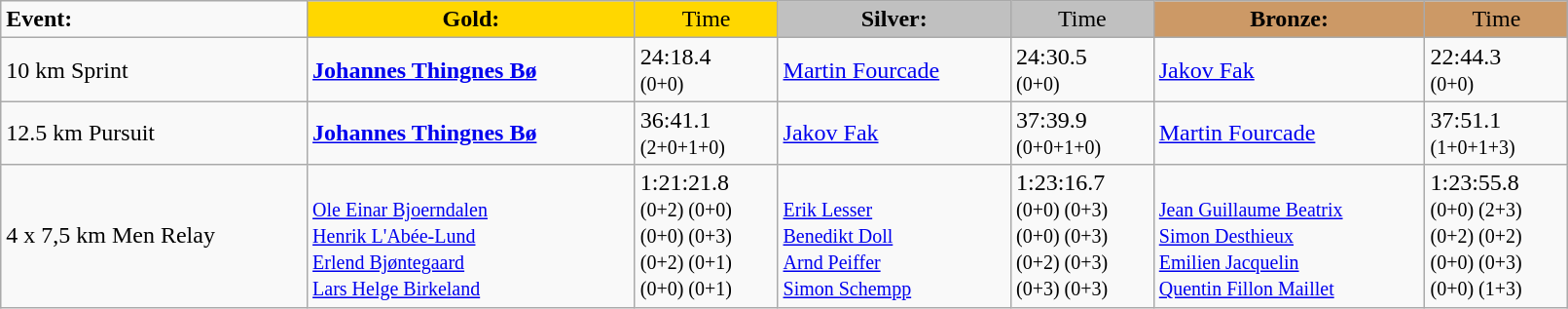<table class="wikitable" width=85%>
<tr>
<td><strong>Event:</strong></td>
<td style="text-align:center;background-color:gold;"><strong>Gold:</strong></td>
<td style="text-align:center;background-color:gold;">Time</td>
<td style="text-align:center;background-color:silver;"><strong>Silver:</strong></td>
<td style="text-align:center;background-color:silver;">Time</td>
<td style="text-align:center;background-color:#CC9966;"><strong>Bronze:</strong></td>
<td style="text-align:center;background-color:#CC9966;">Time</td>
</tr>
<tr>
<td>10 km Sprint<br></td>
<td><strong><a href='#'>Johannes Thingnes Bø</a></strong><br><small></small></td>
<td>24:18.4<br><small>(0+0)</small></td>
<td><a href='#'>Martin Fourcade</a><br><small></small></td>
<td>24:30.5<br><small>(0+0)</small></td>
<td><a href='#'>Jakov Fak</a><br><small></small></td>
<td>22:44.3<br><small>(0+0)</small></td>
</tr>
<tr>
<td>12.5 km Pursuit<br></td>
<td><strong><a href='#'>Johannes Thingnes Bø</a></strong><br><small></small></td>
<td>36:41.1<br><small>(2+0+1+0)</small></td>
<td><a href='#'>Jakov Fak</a><br><small></small></td>
<td>37:39.9<br><small>(0+0+1+0)</small></td>
<td><a href='#'>Martin Fourcade</a><br><small></small></td>
<td>37:51.1<br><small>(1+0+1+3)</small></td>
</tr>
<tr>
<td>4 x 7,5 km Men Relay<br></td>
<td><strong></strong><br><small><a href='#'>Ole Einar Bjoerndalen</a><br><a href='#'>Henrik L'Abée-Lund</a><br><a href='#'>Erlend Bjøntegaard</a><br><a href='#'>Lars Helge Birkeland</a></small></td>
<td>1:21:21.8<br><small>(0+2) (0+0)<br>(0+0) (0+3)<br>(0+2) (0+1)<br>(0+0) (0+1)<br></small></td>
<td><br><small><a href='#'>Erik Lesser</a><br><a href='#'>Benedikt Doll</a><br><a href='#'>Arnd Peiffer</a><br><a href='#'>Simon Schempp</a></small></td>
<td>1:23:16.7<br><small>(0+0) (0+3)<br>(0+0) (0+3)<br>(0+2) (0+3)<br>(0+3) (0+3)<br></small></td>
<td><br><small><a href='#'>Jean Guillaume Beatrix</a><br><a href='#'>Simon Desthieux</a><br><a href='#'>Emilien Jacquelin</a><br><a href='#'>Quentin Fillon Maillet</a></small></td>
<td>1:23:55.8<br><small>(0+0) (2+3)<br>(0+2) (0+2)<br>(0+0) (0+3)<br>(0+0) (1+3)</small></td>
</tr>
</table>
